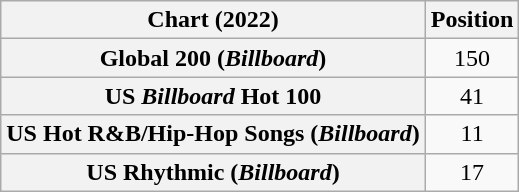<table class="wikitable sortable plainrowheaders" style="text-align:center">
<tr>
<th scope="col">Chart (2022)</th>
<th scope="col">Position</th>
</tr>
<tr>
<th scope="row">Global 200 (<em>Billboard</em>)</th>
<td>150</td>
</tr>
<tr>
<th scope="row">US <em>Billboard</em> Hot 100</th>
<td>41</td>
</tr>
<tr>
<th scope="row">US Hot R&B/Hip-Hop Songs (<em>Billboard</em>)</th>
<td>11</td>
</tr>
<tr>
<th scope="row">US Rhythmic (<em>Billboard</em>)</th>
<td>17</td>
</tr>
</table>
